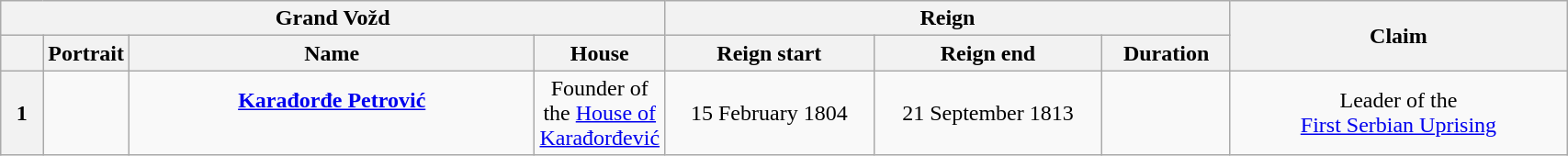<table class="wikitable" style="text-align:center; width:90%">
<tr>
<th width=35% colspan=4>Grand Vožd</th>
<th width=40% colspan=3>Reign</th>
<th width=25% rowspan=2>Claim</th>
</tr>
<tr>
<th width=3%></th>
<th>Portrait</th>
<th width=30%>Name<br></th>
<th>House</th>
<th>Reign start</th>
<th>Reign end</th>
<th>Duration</th>
</tr>
<tr>
<th>1</th>
<td></td>
<td><strong><a href='#'>Karađorđe Petrović</a></strong><br><br></td>
<td>Founder of the <a href='#'>House of Karađorđević</a></td>
<td>15 February 1804</td>
<td>21 September 1813<br></td>
<td></td>
<td>Leader of the<br><a href='#'>First Serbian Uprising</a><br></td>
</tr>
</table>
